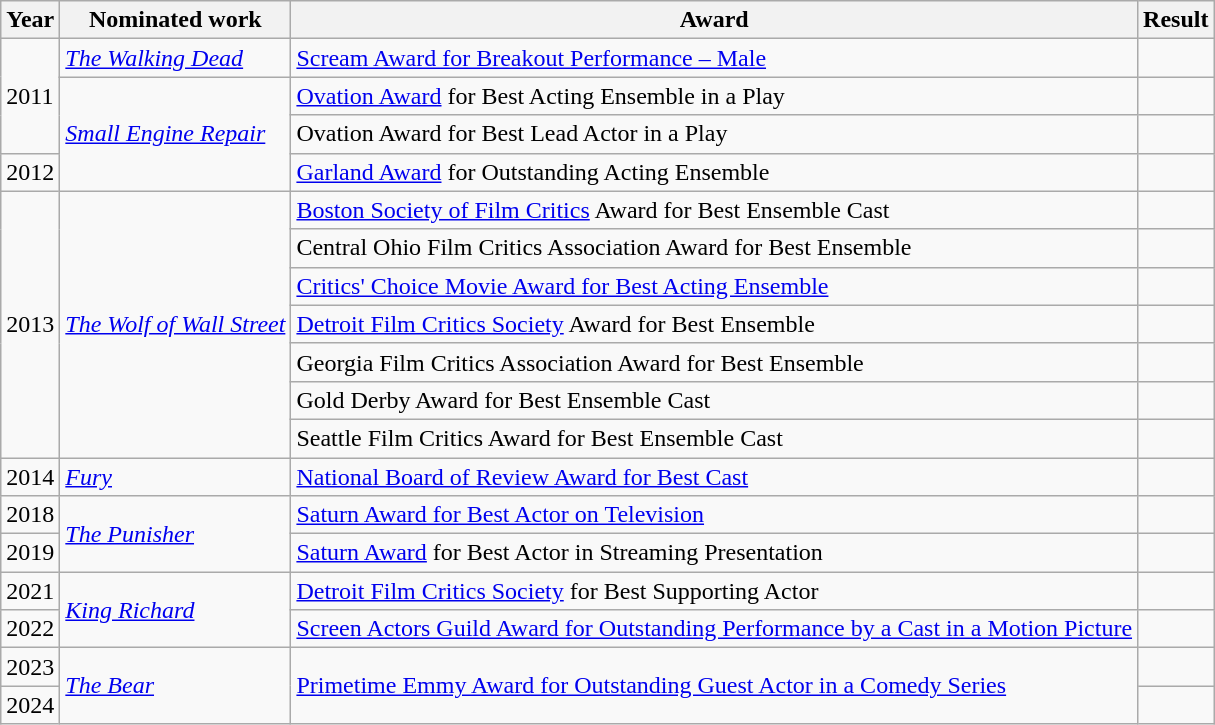<table class="wikitable sortable">
<tr>
<th>Year</th>
<th>Nominated work</th>
<th>Award</th>
<th>Result</th>
</tr>
<tr>
<td rowspan="3">2011</td>
<td><em><a href='#'>The Walking Dead</a></em></td>
<td><a href='#'>Scream Award for Breakout Performance – Male</a></td>
<td></td>
</tr>
<tr>
<td rowspan="3"><em><a href='#'>Small Engine Repair</a></em></td>
<td><a href='#'>Ovation Award</a> for Best Acting Ensemble in a Play</td>
<td></td>
</tr>
<tr>
<td>Ovation Award for Best Lead Actor in a Play</td>
<td></td>
</tr>
<tr>
<td>2012</td>
<td><a href='#'>Garland Award</a> for Outstanding Acting Ensemble</td>
<td></td>
</tr>
<tr>
<td rowspan="7">2013</td>
<td rowspan="7"><em><a href='#'>The Wolf of Wall Street</a></em></td>
<td><a href='#'>Boston Society of Film Critics</a> Award for Best Ensemble Cast</td>
<td></td>
</tr>
<tr>
<td>Central Ohio Film Critics Association Award for Best Ensemble</td>
<td></td>
</tr>
<tr>
<td><a href='#'>Critics' Choice Movie Award for Best Acting Ensemble</a></td>
<td></td>
</tr>
<tr>
<td><a href='#'>Detroit Film Critics Society</a> Award for Best Ensemble</td>
<td></td>
</tr>
<tr>
<td>Georgia Film Critics Association Award for Best Ensemble</td>
<td></td>
</tr>
<tr>
<td>Gold Derby Award for Best Ensemble Cast</td>
<td></td>
</tr>
<tr>
<td>Seattle Film Critics Award for Best Ensemble Cast</td>
<td></td>
</tr>
<tr>
<td>2014</td>
<td><em><a href='#'>Fury</a></em></td>
<td><a href='#'>National Board of Review Award for Best Cast</a></td>
<td></td>
</tr>
<tr>
<td>2018</td>
<td rowspan="2"><em><a href='#'>The Punisher</a></em></td>
<td><a href='#'>Saturn Award for Best Actor on Television</a></td>
<td></td>
</tr>
<tr>
<td>2019</td>
<td><a href='#'>Saturn Award</a> for Best Actor in Streaming Presentation</td>
<td></td>
</tr>
<tr>
<td>2021</td>
<td rowspan="2"><em><a href='#'>King Richard</a></em></td>
<td><a href='#'>Detroit Film Critics Society</a> for Best Supporting Actor</td>
<td></td>
</tr>
<tr>
<td>2022</td>
<td><a href='#'>Screen Actors Guild Award for Outstanding Performance by a Cast in a Motion Picture</a></td>
<td></td>
</tr>
<tr>
<td>2023</td>
<td rowspan="2"><em><a href='#'>The Bear</a></em></td>
<td rowspan="2"><a href='#'>Primetime Emmy Award for Outstanding Guest Actor in a Comedy Series</a></td>
<td></td>
</tr>
<tr>
<td>2024</td>
<td></td>
</tr>
</table>
